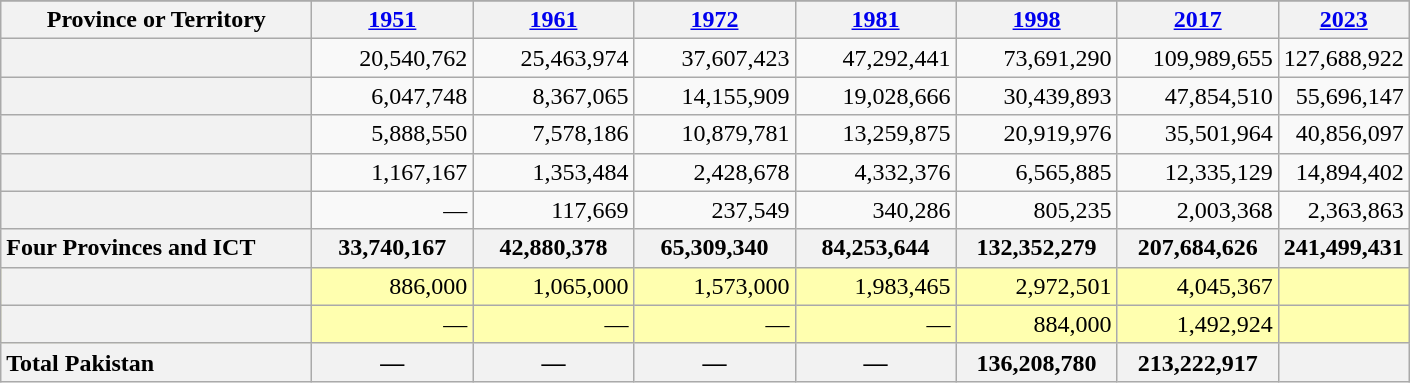<table class="wikitable" style=text-align:right>
<tr class=static-row-header style=vertical-align:bottom>
</tr>
<tr>
<th width="200">Province or Territory</th>
<th width="100"><a href='#'>1951</a></th>
<th width="100"><a href='#'>1961</a></th>
<th width="100"><a href='#'>1972</a></th>
<th width="100"><a href='#'>1981</a></th>
<th width="100"><a href='#'>1998</a></th>
<th width="100"><a href='#'>2017</a></th>
<th><a href='#'>2023</a></th>
</tr>
<tr>
<th style="text-align:left;"></th>
<td>20,540,762</td>
<td>25,463,974</td>
<td>37,607,423</td>
<td>47,292,441</td>
<td>73,691,290</td>
<td>109,989,655</td>
<td>127,688,922</td>
</tr>
<tr>
<th style="text-align:left;"></th>
<td>6,047,748</td>
<td>8,367,065</td>
<td>14,155,909</td>
<td>19,028,666</td>
<td>30,439,893</td>
<td>47,854,510</td>
<td>55,696,147</td>
</tr>
<tr>
<th style="text-align:left;"></th>
<td>5,888,550</td>
<td>7,578,186</td>
<td>10,879,781</td>
<td>13,259,875</td>
<td>20,919,976</td>
<td>35,501,964</td>
<td>40,856,097</td>
</tr>
<tr>
<th style="text-align:left;"></th>
<td>1,167,167</td>
<td>1,353,484</td>
<td>2,428,678</td>
<td>4,332,376</td>
<td>6,565,885</td>
<td>12,335,129</td>
<td>14,894,402</td>
</tr>
<tr>
<th style="text-align:left;"></th>
<td>—</td>
<td>117,669</td>
<td>237,549</td>
<td>340,286</td>
<td>805,235</td>
<td>2,003,368</td>
<td>2,363,863</td>
</tr>
<tr>
<th style="text-align:left;">Four Provinces and ICT</th>
<th>33,740,167</th>
<th>42,880,378</th>
<th>65,309,340</th>
<th>84,253,644</th>
<th>132,352,279</th>
<th>207,684,626</th>
<th>241,499,431</th>
</tr>
<tr bgcolor="#ffffaf">
<th style="text-align:left;"></th>
<td>886,000</td>
<td>1,065,000</td>
<td>1,573,000</td>
<td>1,983,465</td>
<td>2,972,501</td>
<td>4,045,367</td>
<td></td>
</tr>
<tr bgcolor="#ffffaf">
<th style="text-align:left;"></th>
<td>—</td>
<td>—</td>
<td>—</td>
<td>—</td>
<td>884,000</td>
<td>1,492,924</td>
<td></td>
</tr>
<tr>
<th style="text-align:left;">Total Pakistan</th>
<th>—</th>
<th>—</th>
<th>—</th>
<th>—</th>
<th>136,208,780</th>
<th>213,222,917</th>
<th></th>
</tr>
</table>
